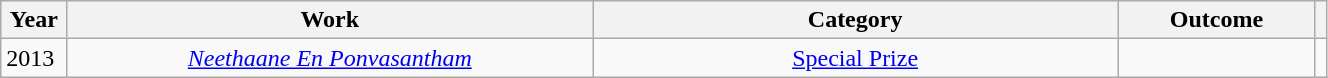<table class="wikitable" style="width:70%;">
<tr>
<th width=5%>Year</th>
<th style="width:40%;">Work</th>
<th style="width:40%;">Category</th>
<th style="width:15%;">Outcome</th>
<th scope="col" style="width:5%;"></th>
</tr>
<tr>
<td style="text-align:left;">2013</td>
<td rowspan="1" style="text-align:center;"><em> <a href='#'>Neethaane En Ponvasantham</a></em></td>
<td style="text-align:center;"><a href='#'>Special Prize</a></td>
<td></td>
<td></td>
</tr>
</table>
